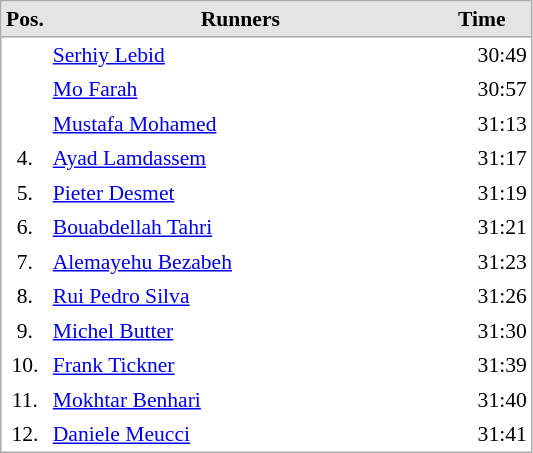<table cellspacing="0" cellpadding="3" style="border:1px solid #AAAAAA;font-size:90%">
<tr bgcolor="#E4E4E4">
<th style="border-bottom:1px solid #AAAAAA" width=10>Pos.</th>
<th style="border-bottom:1px solid #AAAAAA" width=250>Runners</th>
<th style="border-bottom:1px solid #AAAAAA" width=60>Time</th>
</tr>
<tr align="center">
<td align="center"></td>
<td align="left"> <a href='#'>Serhiy Lebid</a></td>
<td align="right">30:49</td>
</tr>
<tr align="center">
<td align="center"></td>
<td align="left"> <a href='#'>Mo Farah</a></td>
<td align="right">30:57</td>
</tr>
<tr align="center">
<td align="center"></td>
<td align="left"> <a href='#'>Mustafa Mohamed</a></td>
<td align="right">31:13</td>
</tr>
<tr align="center">
<td align="center">4.</td>
<td align="left"> <a href='#'>Ayad Lamdassem</a></td>
<td align="right">31:17</td>
</tr>
<tr align="center">
<td align="center">5.</td>
<td align="left"> <a href='#'>Pieter Desmet</a></td>
<td align="right">31:19</td>
</tr>
<tr align="center">
<td align="center">6.</td>
<td align="left"> <a href='#'>Bouabdellah Tahri</a></td>
<td align="right">31:21</td>
</tr>
<tr align="center">
<td align="center">7.</td>
<td align="left"> <a href='#'>Alemayehu Bezabeh</a></td>
<td align="right">31:23</td>
</tr>
<tr align="center">
<td align="center">8.</td>
<td align="left"> <a href='#'>Rui Pedro Silva</a></td>
<td align="right">31:26</td>
</tr>
<tr align="center">
<td align="center">9.</td>
<td align="left"> <a href='#'>Michel Butter</a></td>
<td align="right">31:30</td>
</tr>
<tr align="center">
<td align="center">10.</td>
<td align="left"> <a href='#'>Frank Tickner</a></td>
<td align="right">31:39</td>
</tr>
<tr align="center">
<td align="center">11.</td>
<td align="left"> <a href='#'>Mokhtar Benhari</a></td>
<td align="right">31:40</td>
</tr>
<tr align="center">
<td align="center">12.</td>
<td align="left"> <a href='#'>Daniele Meucci</a></td>
<td align="right">31:41</td>
</tr>
</table>
